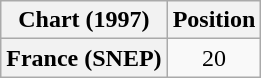<table class="wikitable plainrowheaders" style="text-align:center">
<tr>
<th scope="col">Chart (1997)</th>
<th scope="col">Position</th>
</tr>
<tr>
<th scope="row">France (SNEP)</th>
<td>20</td>
</tr>
</table>
